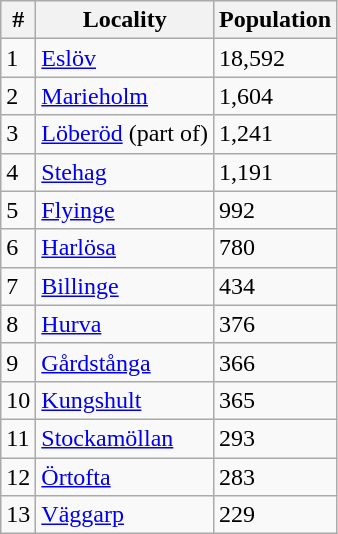<table class="wikitable">
<tr>
<th>#</th>
<th>Locality</th>
<th>Population</th>
</tr>
<tr>
<td>1</td>
<td><a href='#'>Eslöv</a></td>
<td>18,592</td>
</tr>
<tr>
<td>2</td>
<td><a href='#'>Marieholm</a></td>
<td>1,604</td>
</tr>
<tr>
<td>3</td>
<td><a href='#'>Löberöd</a> (part of)</td>
<td>1,241</td>
</tr>
<tr>
<td>4</td>
<td><a href='#'>Stehag</a></td>
<td>1,191</td>
</tr>
<tr>
<td>5</td>
<td><a href='#'>Flyinge</a></td>
<td>992</td>
</tr>
<tr>
<td>6</td>
<td><a href='#'>Harlösa</a></td>
<td>780</td>
</tr>
<tr>
<td>7</td>
<td><a href='#'>Billinge</a></td>
<td>434</td>
</tr>
<tr>
<td>8</td>
<td><a href='#'>Hurva</a></td>
<td>376</td>
</tr>
<tr>
<td>9</td>
<td><a href='#'>Gårdstånga</a></td>
<td>366</td>
</tr>
<tr>
<td>10</td>
<td><a href='#'>Kungshult</a></td>
<td>365</td>
</tr>
<tr>
<td>11</td>
<td><a href='#'>Stockamöllan</a></td>
<td>293</td>
</tr>
<tr>
<td>12</td>
<td><a href='#'>Örtofta</a></td>
<td>283</td>
</tr>
<tr>
<td>13</td>
<td><a href='#'>Väggarp</a></td>
<td>229</td>
</tr>
</table>
